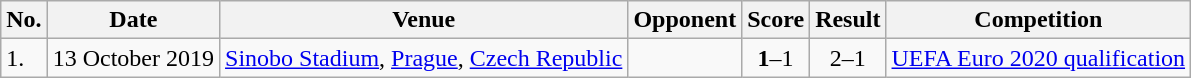<table class="wikitable">
<tr>
<th>No.</th>
<th>Date</th>
<th>Venue</th>
<th>Opponent</th>
<th>Score</th>
<th>Result</th>
<th>Competition</th>
</tr>
<tr>
<td>1.</td>
<td>13 October 2019</td>
<td><a href='#'>Sinobo Stadium</a>, <a href='#'>Prague</a>, <a href='#'>Czech Republic</a></td>
<td></td>
<td align=center><strong>1</strong>–1</td>
<td align=center>2–1</td>
<td><a href='#'>UEFA Euro 2020 qualification</a></td>
</tr>
</table>
